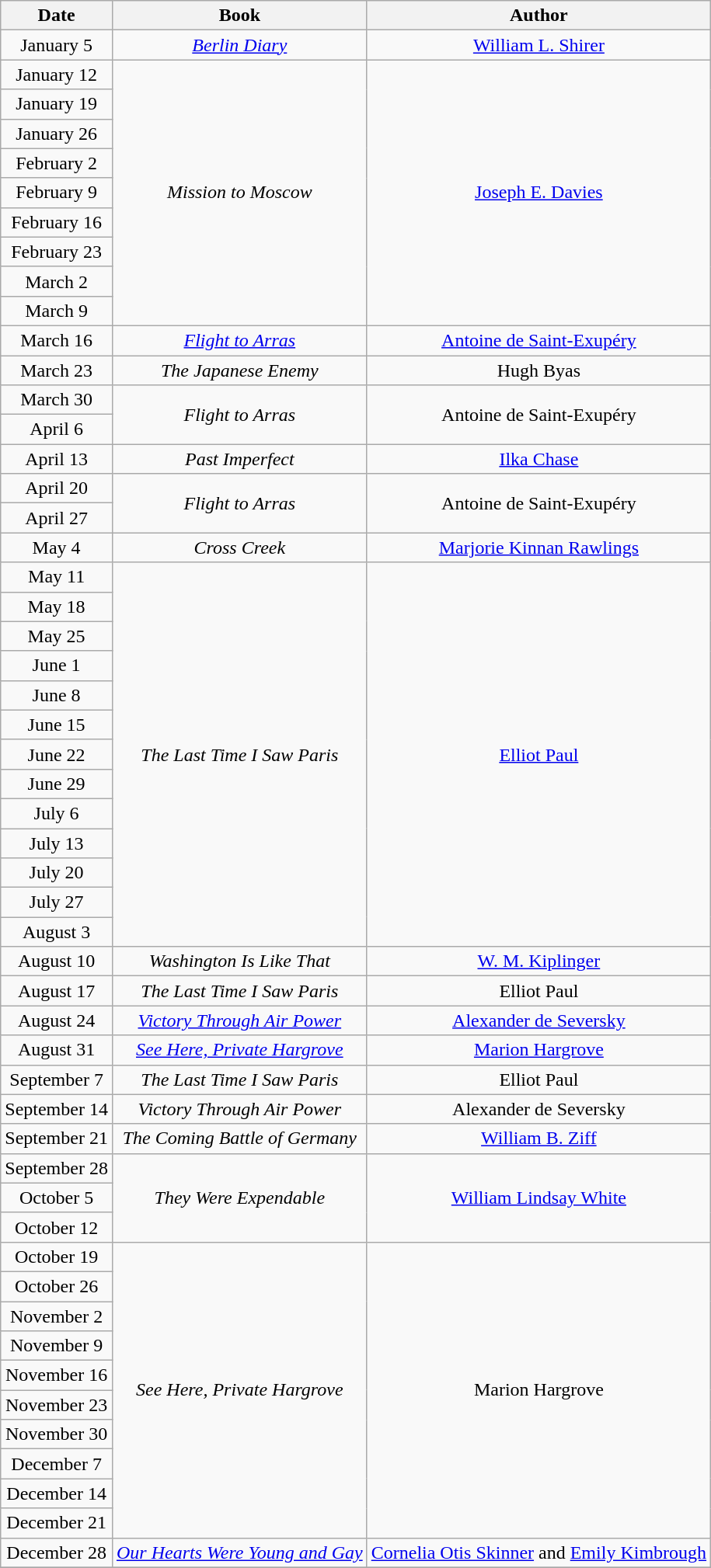<table class="wikitable sortable" style="text-align: center">
<tr>
<th>Date</th>
<th>Book</th>
<th>Author</th>
</tr>
<tr>
<td>January 5</td>
<td><em><a href='#'>Berlin Diary</a></em></td>
<td><a href='#'>William L. Shirer</a></td>
</tr>
<tr>
<td>January 12</td>
<td rowspan=9><em>Mission to Moscow</em></td>
<td rowspan=9><a href='#'>Joseph E. Davies</a></td>
</tr>
<tr>
<td>January 19</td>
</tr>
<tr>
<td>January 26</td>
</tr>
<tr>
<td>February 2</td>
</tr>
<tr>
<td>February 9</td>
</tr>
<tr>
<td>February 16</td>
</tr>
<tr>
<td>February 23</td>
</tr>
<tr>
<td>March 2</td>
</tr>
<tr>
<td>March 9</td>
</tr>
<tr>
<td>March 16</td>
<td><em><a href='#'>Flight to Arras</a></em></td>
<td><a href='#'>Antoine de Saint-Exupéry</a></td>
</tr>
<tr>
<td>March 23</td>
<td><em>The Japanese Enemy</em></td>
<td>Hugh Byas</td>
</tr>
<tr>
<td>March 30</td>
<td rowspan=2><em>Flight to Arras</em></td>
<td rowspan=2>Antoine de Saint-Exupéry</td>
</tr>
<tr>
<td>April 6</td>
</tr>
<tr>
<td>April 13</td>
<td><em>Past Imperfect</em></td>
<td><a href='#'>Ilka Chase</a></td>
</tr>
<tr>
<td>April 20</td>
<td rowspan=2><em>Flight to Arras</em></td>
<td rowspan=2>Antoine de Saint-Exupéry</td>
</tr>
<tr>
<td>April 27</td>
</tr>
<tr>
<td>May 4</td>
<td><em>Cross Creek</em></td>
<td><a href='#'>Marjorie Kinnan Rawlings</a></td>
</tr>
<tr>
<td>May 11</td>
<td rowspan=13><em>The Last Time I Saw Paris</em></td>
<td rowspan=13><a href='#'>Elliot Paul</a></td>
</tr>
<tr>
<td>May 18</td>
</tr>
<tr>
<td>May 25</td>
</tr>
<tr>
<td>June 1</td>
</tr>
<tr>
<td>June 8</td>
</tr>
<tr>
<td>June 15</td>
</tr>
<tr>
<td>June 22</td>
</tr>
<tr>
<td>June 29</td>
</tr>
<tr>
<td>July 6</td>
</tr>
<tr>
<td>July 13</td>
</tr>
<tr>
<td>July 20</td>
</tr>
<tr>
<td>July 27</td>
</tr>
<tr>
<td>August 3</td>
</tr>
<tr>
<td>August 10</td>
<td><em>Washington Is Like That</em></td>
<td><a href='#'>W. M. Kiplinger</a></td>
</tr>
<tr>
<td>August 17</td>
<td><em>The Last Time I Saw Paris</em></td>
<td>Elliot Paul</td>
</tr>
<tr>
<td>August 24</td>
<td><em><a href='#'>Victory Through Air Power</a></em></td>
<td><a href='#'>Alexander de Seversky</a></td>
</tr>
<tr>
<td>August 31</td>
<td><em><a href='#'>See Here, Private Hargrove</a></em></td>
<td><a href='#'>Marion Hargrove</a></td>
</tr>
<tr>
<td>September 7</td>
<td><em>The Last Time I Saw Paris</em></td>
<td>Elliot Paul</td>
</tr>
<tr>
<td>September 14</td>
<td><em>Victory Through Air Power</em></td>
<td>Alexander de Seversky</td>
</tr>
<tr>
<td>September 21</td>
<td><em>The Coming Battle of Germany</em></td>
<td><a href='#'>William B. Ziff</a></td>
</tr>
<tr>
<td>September 28</td>
<td rowspan=3><em>They Were Expendable</em></td>
<td rowspan=3><a href='#'>William Lindsay White</a></td>
</tr>
<tr>
<td>October 5</td>
</tr>
<tr>
<td>October 12</td>
</tr>
<tr>
<td>October 19</td>
<td rowspan=10><em>See Here, Private Hargrove</em></td>
<td rowspan=10>Marion Hargrove</td>
</tr>
<tr>
<td>October 26</td>
</tr>
<tr>
<td>November 2</td>
</tr>
<tr>
<td>November 9</td>
</tr>
<tr>
<td>November 16</td>
</tr>
<tr>
<td>November 23</td>
</tr>
<tr>
<td>November 30</td>
</tr>
<tr>
<td>December 7</td>
</tr>
<tr>
<td>December 14</td>
</tr>
<tr>
<td>December 21</td>
</tr>
<tr>
<td>December 28</td>
<td><em><a href='#'>Our Hearts Were Young and Gay</a></em></td>
<td><a href='#'>Cornelia Otis Skinner</a> and <a href='#'>Emily Kimbrough</a></td>
</tr>
<tr>
</tr>
</table>
